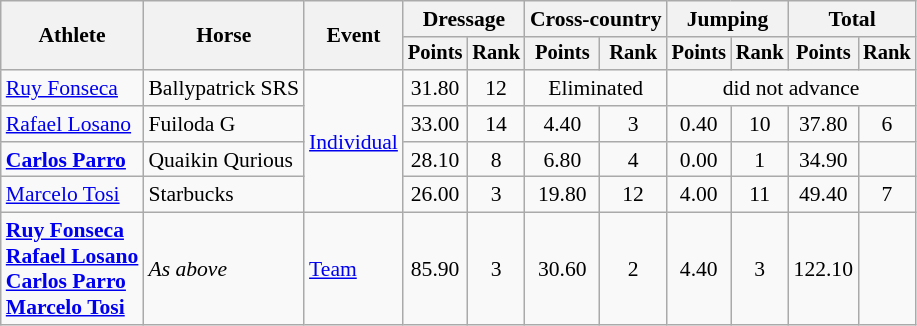<table class=wikitable style=font-size:90%;text-align:center>
<tr>
<th rowspan=2>Athlete</th>
<th rowspan=2>Horse</th>
<th rowspan=2>Event</th>
<th colspan=2>Dressage</th>
<th colspan=2>Cross-country</th>
<th colspan=2>Jumping</th>
<th colspan=2>Total</th>
</tr>
<tr style=font-size:95%>
<th>Points</th>
<th>Rank</th>
<th>Points</th>
<th>Rank</th>
<th>Points</th>
<th>Rank</th>
<th>Points</th>
<th>Rank</th>
</tr>
<tr>
<td align=left><a href='#'>Ruy Fonseca</a></td>
<td align=left>Ballypatrick SRS</td>
<td align=left rowspan=4><a href='#'>Individual</a></td>
<td>31.80</td>
<td>12</td>
<td colspan=2>Eliminated</td>
<td colspan=4>did not advance</td>
</tr>
<tr>
<td align=left><a href='#'>Rafael Losano</a></td>
<td align=left>Fuiloda G</td>
<td>33.00</td>
<td>14</td>
<td>4.40</td>
<td>3</td>
<td>0.40</td>
<td>10</td>
<td>37.80</td>
<td>6</td>
</tr>
<tr>
<td align=left><strong><a href='#'>Carlos Parro</a></strong></td>
<td align=left>Quaikin Qurious</td>
<td>28.10</td>
<td>8</td>
<td>6.80</td>
<td>4</td>
<td>0.00</td>
<td>1</td>
<td>34.90</td>
<td></td>
</tr>
<tr>
<td align=left><a href='#'>Marcelo Tosi</a></td>
<td align=left>Starbucks</td>
<td>26.00</td>
<td>3</td>
<td>19.80</td>
<td>12</td>
<td>4.00</td>
<td>11</td>
<td>49.40</td>
<td>7</td>
</tr>
<tr>
<td align=left><strong><a href='#'>Ruy Fonseca</a></strong><br><strong><a href='#'>Rafael Losano</a></strong><br><strong><a href='#'>Carlos Parro</a></strong><br><strong><a href='#'>Marcelo Tosi</a></strong></td>
<td align=left><em>As above</em></td>
<td align=left><a href='#'>Team</a></td>
<td>85.90</td>
<td>3</td>
<td>30.60</td>
<td>2</td>
<td>4.40</td>
<td>3</td>
<td>122.10</td>
<td></td>
</tr>
</table>
